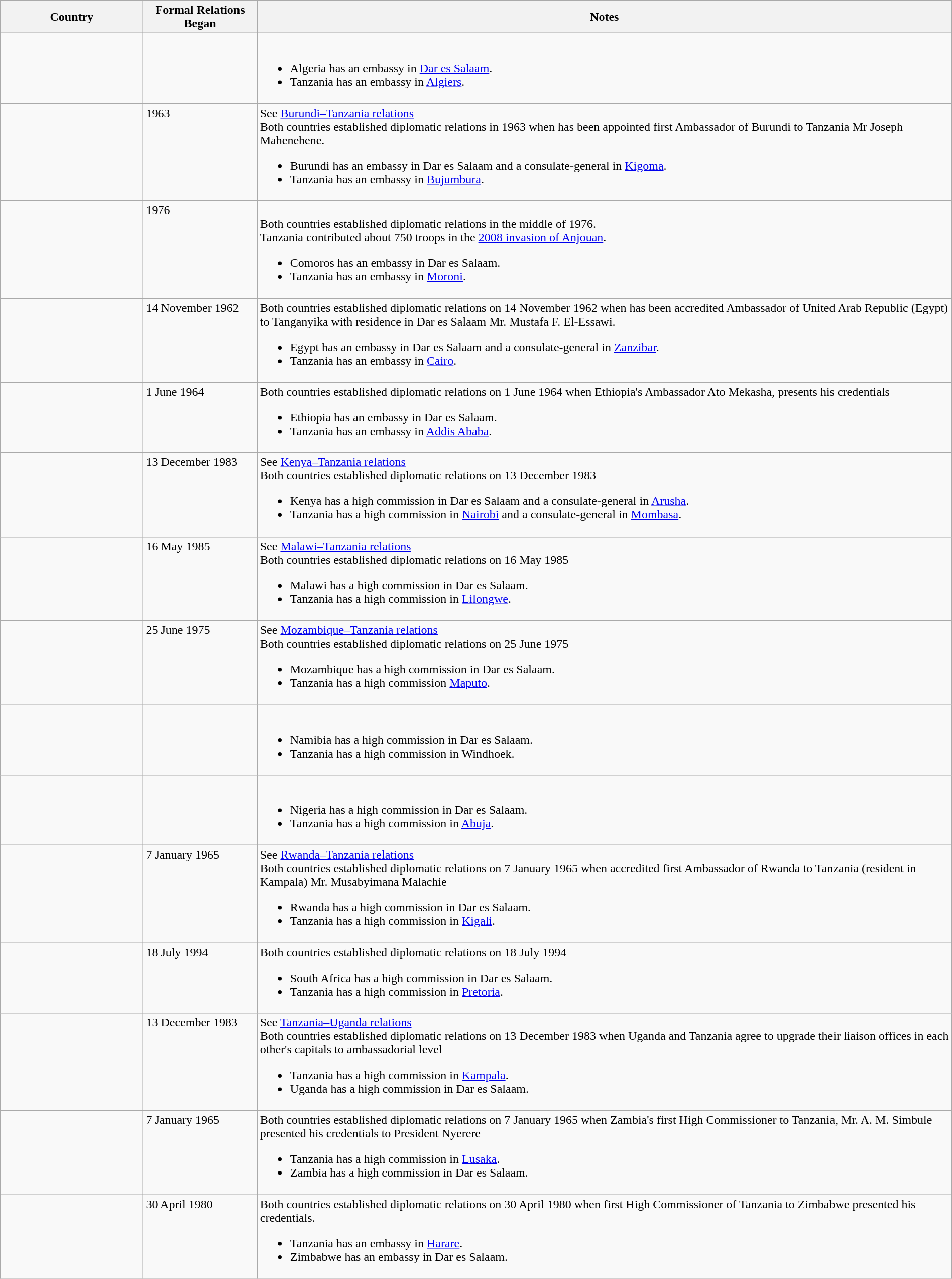<table class="wikitable sortable" style="width:100%; margin:auto;">
<tr>
<th style="width:15%;">Country</th>
<th style="width:12%;">Formal Relations Began</th>
<th>Notes</th>
</tr>
<tr valign="top">
<td></td>
<td></td>
<td><br><ul><li>Algeria has an embassy in <a href='#'>Dar es Salaam</a>.</li><li>Tanzania has an embassy in <a href='#'>Algiers</a>.</li></ul></td>
</tr>
<tr valign="top">
<td></td>
<td>1963</td>
<td>See <a href='#'>Burundi–Tanzania relations</a><br>Both countries established diplomatic relations in 1963 when has been appointed first Ambassador of Burundi to Tanzania Mr Joseph Mahenehene.<ul><li>Burundi has an embassy in Dar es Salaam and a consulate-general in <a href='#'>Kigoma</a>.</li><li>Tanzania has an embassy in <a href='#'>Bujumbura</a>.</li></ul></td>
</tr>
<tr valign="top">
<td></td>
<td>1976</td>
<td><br>Both countries established diplomatic relations in the middle of 1976.<br>Tanzania contributed about 750 troops in the <a href='#'>2008 invasion of Anjouan</a>.<ul><li>Comoros has an embassy in Dar es Salaam.</li><li>Tanzania has an embassy in <a href='#'>Moroni</a>.</li></ul></td>
</tr>
<tr valign="top">
<td></td>
<td>14 November 1962</td>
<td>Both countries established diplomatic relations on 14 November 1962 when has been accredited Ambassador of United Arab Republic (Egypt) to Tanganyika with residence in Dar es Salaam Mr. Mustafa F. El-Essawi.<br><ul><li>Egypt has an embassy in Dar es Salaam and a consulate-general in <a href='#'>Zanzibar</a>.</li><li>Tanzania has an embassy in <a href='#'>Cairo</a>.</li></ul></td>
</tr>
<tr valign="top">
<td></td>
<td>1 June 1964</td>
<td>Both countries established diplomatic relations on 1 June 1964 when Ethiopia's Ambassador Ato Mekasha, presents his credentials<br><ul><li>Ethiopia has an embassy in Dar es Salaam.</li><li>Tanzania has an embassy in <a href='#'>Addis Ababa</a>.</li></ul></td>
</tr>
<tr valign="top">
<td></td>
<td>13 December 1983</td>
<td>See <a href='#'>Kenya–Tanzania relations</a><br>Both countries established diplomatic relations on 13 December 1983<ul><li>Kenya has a high commission in Dar es Salaam and a consulate-general in <a href='#'>Arusha</a>.</li><li>Tanzania has a high commission in <a href='#'>Nairobi</a> and a consulate-general in <a href='#'>Mombasa</a>.</li></ul></td>
</tr>
<tr valign="top">
<td></td>
<td>16 May 1985</td>
<td>See <a href='#'>Malawi–Tanzania relations</a><br>Both countries established diplomatic relations on 16 May 1985<ul><li>Malawi has a high commission in Dar es Salaam.</li><li>Tanzania has a high commission in <a href='#'>Lilongwe</a>.</li></ul></td>
</tr>
<tr valign="top">
<td></td>
<td>25 June 1975</td>
<td>See <a href='#'>Mozambique–Tanzania relations</a><br>Both countries established diplomatic relations on 25 June 1975<ul><li>Mozambique has a high commission in Dar es Salaam.</li><li>Tanzania has a high commission <a href='#'>Maputo</a>.</li></ul></td>
</tr>
<tr valign="top">
<td></td>
<td></td>
<td><br><ul><li>Namibia has a high commission in Dar es Salaam.</li><li>Tanzania has a high commission in Windhoek.</li></ul></td>
</tr>
<tr valign="top">
<td></td>
<td></td>
<td><br><ul><li>Nigeria has a high commission in Dar es Salaam.</li><li>Tanzania has a high commission in <a href='#'>Abuja</a>.</li></ul></td>
</tr>
<tr valign="top">
<td></td>
<td>7 January 1965</td>
<td>See <a href='#'>Rwanda–Tanzania relations</a><br>Both countries established diplomatic relations on 7 January 1965 when accredited first Ambassador of Rwanda to Tanzania (resident in Kampala) Mr. Musabyimana Malachie<ul><li>Rwanda has a high commission in Dar es Salaam.</li><li>Tanzania has a high commission in <a href='#'>Kigali</a>.</li></ul></td>
</tr>
<tr valign="top">
<td></td>
<td>18 July 1994</td>
<td>Both countries established diplomatic relations on 18 July 1994<br><ul><li>South Africa has a high commission in Dar es Salaam.</li><li>Tanzania has a high commission in <a href='#'>Pretoria</a>.</li></ul></td>
</tr>
<tr valign="top">
<td></td>
<td>13 December 1983</td>
<td>See <a href='#'>Tanzania–Uganda relations</a><br>Both countries established diplomatic relations on 13 December 1983 when Uganda and Tanzania agree to upgrade their liaison offices in each other's capitals to ambassadorial level<ul><li>Tanzania has a high commission in <a href='#'>Kampala</a>.</li><li>Uganda has a high commission in Dar es Salaam.</li></ul></td>
</tr>
<tr valign="top">
<td></td>
<td>7 January 1965</td>
<td>Both countries established diplomatic relations on 7 January 1965 when Zambia's first High Commissioner to Tanzania, Mr. A. M. Simbule presented his credentials to President Nyerere<br><ul><li>Tanzania has a high commission in <a href='#'>Lusaka</a>.</li><li>Zambia has a high commission in Dar es Salaam.</li></ul></td>
</tr>
<tr valign="top">
<td></td>
<td>30 April 1980</td>
<td>Both countries established diplomatic relations on 30 April 1980 when first High Commissioner of Tanzania to Zimbabwe presented his credentials.<br><ul><li>Tanzania has an embassy in <a href='#'>Harare</a>.</li><li>Zimbabwe has an embassy in Dar es Salaam.</li></ul></td>
</tr>
</table>
